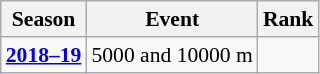<table class="wikitable sortable" style="font-size:90%" style="text-align:center">
<tr>
<th>Season</th>
<th>Event</th>
<th>Rank</th>
</tr>
<tr>
<td><strong><a href='#'>2018–19</a></strong></td>
<td>5000 and 10000 m</td>
<td></td>
</tr>
</table>
